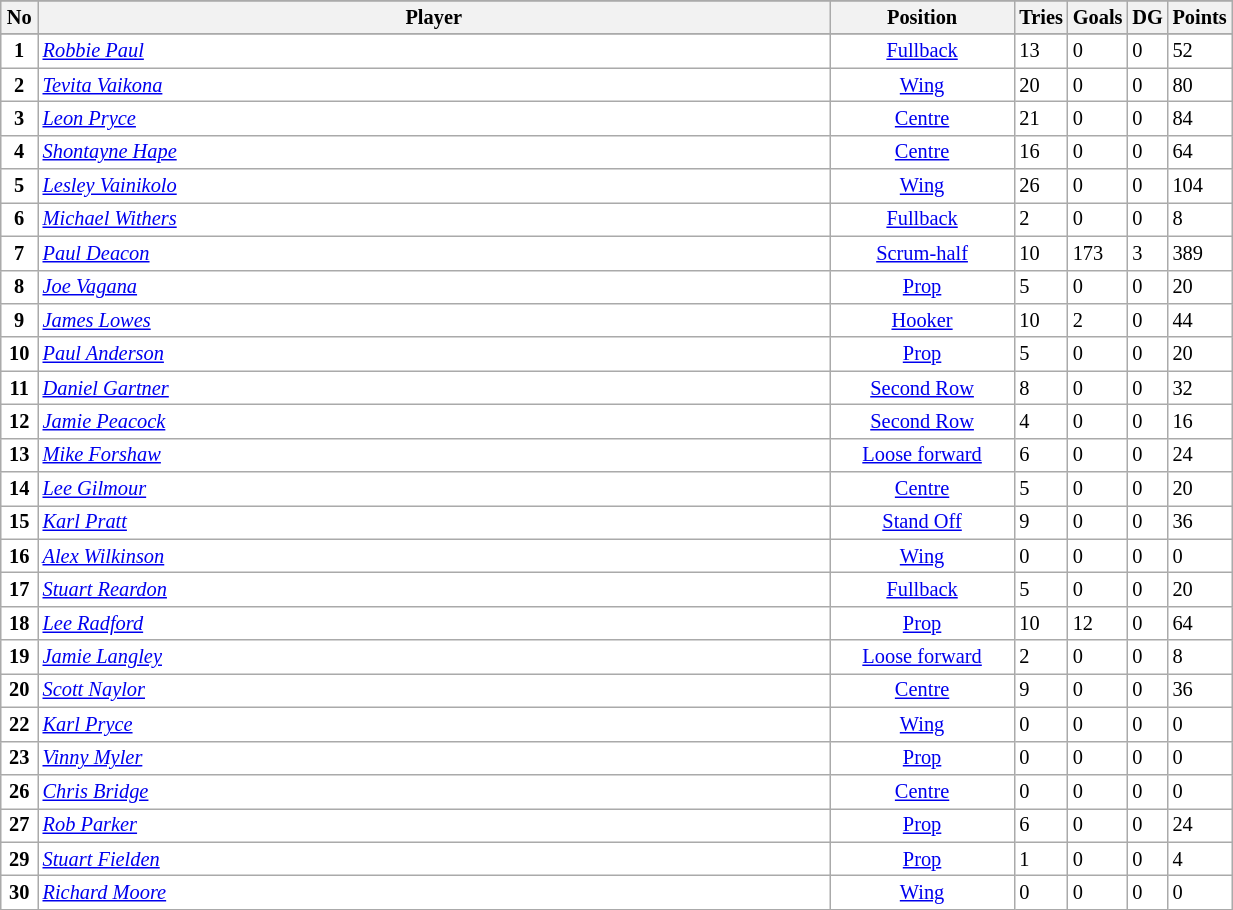<table class="wikitable sortable" width="65%" style="font-size:85%">
<tr bgcolor="#efefef">
</tr>
<tr bgcolor="#efefef">
<th width=3%>No</th>
<th !width=47%>Player</th>
<th width=15%>Position</th>
<th width="20">Tries</th>
<th width="20">Goals</th>
<th width="20">DG</th>
<th width="20">Points</th>
</tr>
<tr bgcolor=#FFFFFF>
</tr>
<tr bgcolor=#FFFFFF>
<td align=center><strong>1</strong></td>
<td><em><a href='#'>Robbie Paul</a></em></td>
<td align=center><a href='#'>Fullback</a></td>
<td align=centre>13</td>
<td align=centre>0</td>
<td align=centre>0</td>
<td align=centre>52</td>
</tr>
<tr bgcolor=#FFFFFF>
<td align=center><strong>2</strong></td>
<td><em><a href='#'>Tevita Vaikona</a></em></td>
<td align=center><a href='#'>Wing</a></td>
<td align=centre>20</td>
<td align=centre>0</td>
<td align=centre>0</td>
<td align=centre>80</td>
</tr>
<tr bgcolor=#FFFFFF>
<td align=center><strong>3</strong></td>
<td><em><a href='#'>Leon Pryce</a></em></td>
<td align=center><a href='#'>Centre</a></td>
<td align=centre>21</td>
<td align=centre>0</td>
<td align=centre>0</td>
<td align=centre>84</td>
</tr>
<tr bgcolor=#FFFFFF>
<td align=center><strong>4</strong></td>
<td><em><a href='#'>Shontayne Hape</a></em></td>
<td align=center><a href='#'>Centre</a></td>
<td align=centre>16</td>
<td align=centre>0</td>
<td align=centre>0</td>
<td align=centre>64</td>
</tr>
<tr bgcolor=#FFFFFF>
<td align=center><strong>5</strong></td>
<td><em><a href='#'>Lesley Vainikolo</a></em></td>
<td align=center><a href='#'>Wing</a></td>
<td align=centre>26</td>
<td align=centre>0</td>
<td align=centre>0</td>
<td align=centre>104</td>
</tr>
<tr bgcolor=#FFFFFF>
<td align=center><strong>6</strong></td>
<td><em><a href='#'>Michael Withers</a></em></td>
<td align=center><a href='#'>Fullback</a></td>
<td align=centre>2</td>
<td align=centre>0</td>
<td align=centre>0</td>
<td align=centre>8</td>
</tr>
<tr bgcolor=#FFFFFF>
<td align=center><strong>7</strong></td>
<td><em><a href='#'>Paul Deacon</a></em></td>
<td align=center><a href='#'>Scrum-half</a></td>
<td align=centre>10</td>
<td align=centre>173</td>
<td align=centre>3</td>
<td align=centre>389</td>
</tr>
<tr bgcolor=#FFFFFF>
<td align=center><strong>8</strong></td>
<td><em><a href='#'>Joe Vagana</a></em></td>
<td align=center><a href='#'>Prop</a></td>
<td align=centre>5</td>
<td align=centre>0</td>
<td align=centre>0</td>
<td align=centre>20</td>
</tr>
<tr bgcolor=#FFFFFF>
<td align=center><strong>9</strong></td>
<td><em><a href='#'>James Lowes</a></em></td>
<td align=center><a href='#'>Hooker</a></td>
<td align=centre>10</td>
<td align=centre>2</td>
<td align=centre>0</td>
<td align=centre>44</td>
</tr>
<tr bgcolor=#FFFFFF>
<td align=center><strong>10</strong></td>
<td><em><a href='#'>Paul Anderson</a></em></td>
<td align=center><a href='#'>Prop</a></td>
<td align=centre>5</td>
<td align=centre>0</td>
<td align=centre>0</td>
<td align=centre>20</td>
</tr>
<tr bgcolor=#FFFFFF>
<td align=center><strong>11</strong></td>
<td><em><a href='#'>Daniel Gartner</a></em></td>
<td align=center><a href='#'>Second Row</a></td>
<td align=centre>8</td>
<td align=centre>0</td>
<td align=centre>0</td>
<td align=centre>32</td>
</tr>
<tr bgcolor=#FFFFFF>
<td align=center><strong>12</strong></td>
<td><em><a href='#'>Jamie Peacock</a></em></td>
<td align=center><a href='#'>Second Row</a></td>
<td align=centre>4</td>
<td align=centre>0</td>
<td align=centre>0</td>
<td align=centre>16</td>
</tr>
<tr bgcolor=#FFFFFF>
<td align=center><strong>13</strong></td>
<td><em><a href='#'>Mike Forshaw</a></em></td>
<td align=center><a href='#'>Loose forward</a></td>
<td align=centre>6</td>
<td align=centre>0</td>
<td align=centre>0</td>
<td align=centre>24</td>
</tr>
<tr bgcolor=#FFFFFF>
<td align=center><strong>14</strong></td>
<td><em><a href='#'>Lee Gilmour</a></em></td>
<td align=center><a href='#'>Centre</a></td>
<td align=centre>5</td>
<td align=centre>0</td>
<td align=centre>0</td>
<td align=centre>20</td>
</tr>
<tr bgcolor=#FFFFFF>
<td align=center><strong>15</strong></td>
<td><em><a href='#'>Karl Pratt</a></em></td>
<td align=center><a href='#'>Stand Off</a></td>
<td align=centre>9</td>
<td align=centre>0</td>
<td align=centre>0</td>
<td align=centre>36</td>
</tr>
<tr bgcolor=#FFFFFF>
<td align=center><strong>16</strong></td>
<td><em><a href='#'>Alex Wilkinson</a></em></td>
<td align=center><a href='#'>Wing</a></td>
<td align=centre>0</td>
<td align=centre>0</td>
<td align=centre>0</td>
<td align=centre>0</td>
</tr>
<tr bgcolor=#FFFFFF>
<td align=center><strong>17</strong></td>
<td><em><a href='#'>Stuart Reardon</a></em></td>
<td align=center><a href='#'>Fullback</a></td>
<td align=centre>5</td>
<td align=centre>0</td>
<td align=centre>0</td>
<td align=centre>20</td>
</tr>
<tr bgcolor=#FFFFFF>
<td align=center><strong>18</strong></td>
<td><em><a href='#'>Lee Radford</a></em></td>
<td align=center><a href='#'>Prop</a></td>
<td align=centre>10</td>
<td align=centre>12</td>
<td align=centre>0</td>
<td align=centre>64</td>
</tr>
<tr bgcolor=#FFFFFF>
<td align=center><strong>19</strong></td>
<td><em><a href='#'>Jamie Langley</a></em></td>
<td align=center><a href='#'>Loose forward</a></td>
<td align=centre>2</td>
<td align=centre>0</td>
<td align=centre>0</td>
<td align=centre>8</td>
</tr>
<tr bgcolor=#FFFFFF>
<td align=center><strong>20</strong></td>
<td><em><a href='#'>Scott Naylor</a></em></td>
<td align=center><a href='#'>Centre</a></td>
<td align=centre>9</td>
<td align=centre>0</td>
<td align=centre>0</td>
<td align=centre>36</td>
</tr>
<tr bgcolor=#FFFFFF>
<td align=center><strong>22</strong></td>
<td><em><a href='#'>Karl Pryce</a></em></td>
<td align=center><a href='#'>Wing</a></td>
<td align=centre>0</td>
<td align=centre>0</td>
<td align=centre>0</td>
<td align=centre>0</td>
</tr>
<tr bgcolor=#FFFFFF>
<td align=center><strong>23</strong></td>
<td><em><a href='#'>Vinny Myler</a></em></td>
<td align=center><a href='#'>Prop</a></td>
<td align=centre>0</td>
<td align=centre>0</td>
<td align=centre>0</td>
<td align=centre>0</td>
</tr>
<tr bgcolor=#FFFFFF>
<td align=center><strong>26</strong></td>
<td><em><a href='#'>Chris Bridge</a></em></td>
<td align=center><a href='#'>Centre</a></td>
<td align=centre>0</td>
<td align=centre>0</td>
<td align=centre>0</td>
<td align=centre>0</td>
</tr>
<tr bgcolor=#FFFFFF>
<td align=center><strong>27</strong></td>
<td><em><a href='#'>Rob Parker</a></em></td>
<td align=center><a href='#'>Prop</a></td>
<td align=centre>6</td>
<td align=centre>0</td>
<td align=centre>0</td>
<td align=centre>24</td>
</tr>
<tr bgcolor=#FFFFFF>
<td align=center><strong>29</strong></td>
<td><em><a href='#'>Stuart Fielden</a></em></td>
<td align=center><a href='#'>Prop</a></td>
<td align=centre>1</td>
<td align=centre>0</td>
<td align=centre>0</td>
<td align=centre>4</td>
</tr>
<tr bgcolor=#FFFFFF>
<td align=center><strong>30</strong></td>
<td><em><a href='#'>Richard Moore</a></em></td>
<td align=center><a href='#'>Wing</a></td>
<td align=centre>0</td>
<td align=centre>0</td>
<td align=centre>0</td>
<td align=centre>0</td>
</tr>
</table>
